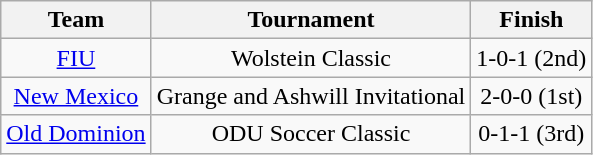<table class="wikitable">
<tr>
<th>Team</th>
<th>Tournament</th>
<th>Finish</th>
</tr>
<tr style="text-align:center;">
<td><a href='#'>FIU</a></td>
<td>Wolstein Classic</td>
<td>1-0-1 (2nd)</td>
</tr>
<tr style="text-align:center;">
<td><a href='#'>New Mexico</a></td>
<td>Grange and Ashwill Invitational</td>
<td>2-0-0 (1st)</td>
</tr>
<tr style="text-align:center;">
<td><a href='#'>Old Dominion</a></td>
<td>ODU Soccer Classic</td>
<td>0-1-1 (3rd)</td>
</tr>
</table>
